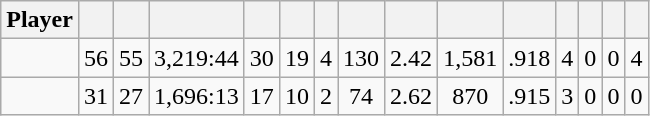<table class="wikitable sortable" style="text-align:center;">
<tr>
<th>Player</th>
<th></th>
<th></th>
<th></th>
<th></th>
<th></th>
<th></th>
<th></th>
<th></th>
<th></th>
<th></th>
<th></th>
<th></th>
<th></th>
<th></th>
</tr>
<tr>
<td></td>
<td>56</td>
<td>55</td>
<td>3,219:44</td>
<td>30</td>
<td>19</td>
<td>4</td>
<td>130</td>
<td>2.42</td>
<td>1,581</td>
<td>.918</td>
<td>4</td>
<td>0</td>
<td>0</td>
<td>4</td>
</tr>
<tr>
<td></td>
<td>31</td>
<td>27</td>
<td>1,696:13</td>
<td>17</td>
<td>10</td>
<td>2</td>
<td>74</td>
<td>2.62</td>
<td>870</td>
<td>.915</td>
<td>3</td>
<td>0</td>
<td>0</td>
<td>0</td>
</tr>
</table>
